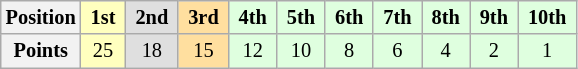<table class="wikitable" style="font-size:85%; text-align:center">
<tr>
<th>Position</th>
<td style="background:#ffffbf;"> <strong>1st</strong> </td>
<td style="background:#dfdfdf;"> <strong>2nd</strong> </td>
<td style="background:#ffdf9f;"> <strong>3rd</strong> </td>
<td style="background:#dfffdf;"> <strong>4th</strong> </td>
<td style="background:#dfffdf;"> <strong>5th</strong> </td>
<td style="background:#dfffdf;"> <strong>6th</strong> </td>
<td style="background:#dfffdf;"> <strong>7th</strong> </td>
<td style="background:#dfffdf;"> <strong>8th</strong> </td>
<td style="background:#dfffdf;"> <strong>9th</strong> </td>
<td style="background:#dfffdf;"> <strong>10th</strong> </td>
</tr>
<tr>
<th>Points</th>
<td style="background:#ffffbf;">25</td>
<td style="background:#dfdfdf;">18</td>
<td style="background:#ffdf9f;">15</td>
<td style="background:#dfffdf;">12</td>
<td style="background:#dfffdf;">10</td>
<td style="background:#dfffdf;">8</td>
<td style="background:#dfffdf;">6</td>
<td style="background:#dfffdf;">4</td>
<td style="background:#dfffdf;">2</td>
<td style="background:#dfffdf;">1</td>
</tr>
</table>
